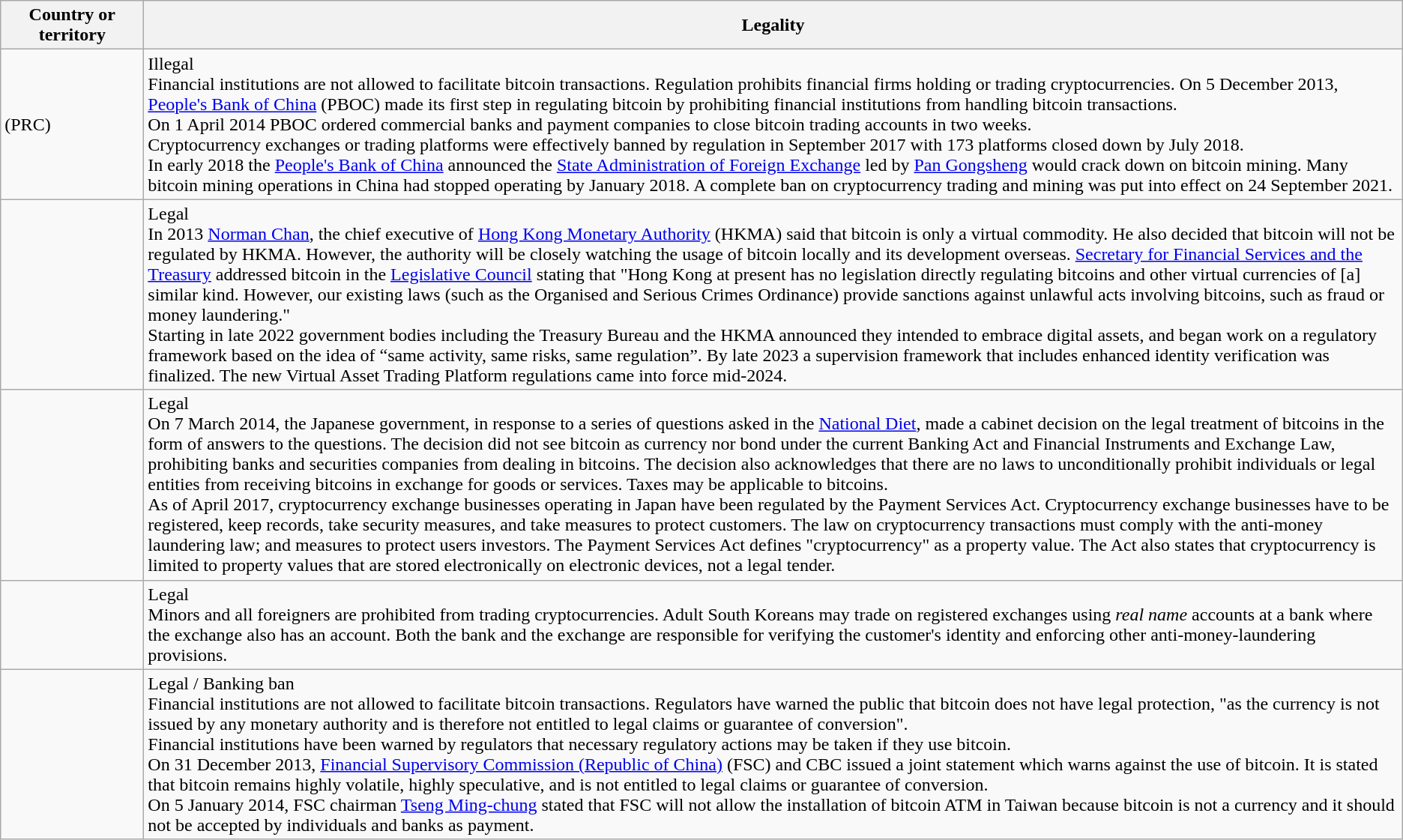<table class="wikitable sortable" style="text-align:left">
<tr>
<th style="width:120px;"><strong>Country or territory</strong></th>
<th><strong>Legality</strong></th>
</tr>
<tr>
<td> (PRC)</td>
<td> Illegal<br>Financial institutions are not allowed to facilitate bitcoin transactions.
Regulation prohibits financial firms holding or trading cryptocurrencies. On 5 December 2013, <a href='#'>People's Bank of China</a> (PBOC) made its first step in regulating bitcoin by prohibiting financial institutions from handling bitcoin transactions.<br>On 1 April 2014 PBOC ordered commercial banks and payment companies to close bitcoin trading accounts in two weeks.<br>Cryptocurrency exchanges or trading platforms were effectively banned by regulation in September 2017 with 173 platforms closed down by July 2018.<br>In early 2018 the <a href='#'>People's Bank of China</a> announced the <a href='#'>State Administration of Foreign Exchange</a> led by <a href='#'>Pan Gongsheng</a> would crack down on bitcoin mining. Many bitcoin mining operations in China had stopped operating by January 2018. A complete ban on cryptocurrency trading and mining was put into effect on 24 September 2021.</td>
</tr>
<tr>
<td></td>
<td> Legal<br>In 2013 <a href='#'>Norman Chan</a>, the chief executive of <a href='#'>Hong Kong Monetary Authority</a> (HKMA) said that bitcoin is only a virtual commodity. He also decided that bitcoin will not be regulated by HKMA. However, the authority will be closely watching the usage of bitcoin locally and its development overseas. <a href='#'>Secretary for Financial Services and the Treasury</a> addressed bitcoin in the <a href='#'>Legislative Council</a> stating that "Hong Kong at present has no legislation directly regulating bitcoins and other virtual currencies of [a] similar kind. However, our existing laws (such as the Organised and Serious Crimes Ordinance) provide sanctions against unlawful acts involving bitcoins, such as fraud or money laundering."<br>Starting in late 2022 government bodies including the Treasury Bureau and the HKMA announced they intended to embrace digital assets, and began work on a regulatory framework based on the idea of “same activity, same risks, same regulation”. By late 2023 a supervision framework that includes enhanced identity verification was finalized. The new Virtual Asset Trading Platform regulations came into force mid-2024.</td>
</tr>
<tr>
<td></td>
<td> Legal<br>On 7 March 2014, the Japanese government, in response to a series of questions asked in the <a href='#'>National Diet</a>, made a cabinet decision on the legal treatment of bitcoins in the form of answers to the questions. The decision did not see bitcoin as currency nor bond under the current Banking Act and Financial Instruments and Exchange Law, prohibiting banks and securities companies from dealing in bitcoins. The decision also acknowledges that there are no laws to unconditionally prohibit individuals or legal entities from receiving bitcoins in exchange for goods or services. Taxes may be applicable to bitcoins.<br>As of April 2017, cryptocurrency exchange businesses operating in Japan have been regulated by the Payment Services Act. Cryptocurrency exchange businesses have to be registered, keep records, take security measures, and take measures to protect customers. The law on cryptocurrency transactions must comply with the anti-money laundering law; and measures to protect users investors. The Payment Services Act defines "cryptocurrency" as a property value. The Act also states that cryptocurrency is limited to property values that are stored electronically on electronic devices, not a legal tender.</td>
</tr>
<tr>
<td></td>
<td> Legal<br>Minors and all foreigners are prohibited from trading cryptocurrencies. Adult South Koreans may trade on registered exchanges using <em>real name</em> accounts at a bank where the exchange also has an account. Both the bank and the exchange are responsible for verifying the customer's identity and enforcing other anti-money-laundering provisions.</td>
</tr>
<tr>
<td></td>
<td> Legal /  Banking ban<br>Financial institutions are not allowed to facilitate bitcoin transactions. 
Regulators have warned the public that bitcoin does not have legal protection, "as the currency is not issued by any monetary authority and is therefore not entitled to legal claims or guarantee of conversion".<br>Financial institutions have been warned by regulators that necessary regulatory actions may be taken if they use bitcoin.<br>On 31 December 2013, <a href='#'>Financial Supervisory Commission (Republic of China)</a> (FSC) and CBC issued a joint statement which warns against the use of bitcoin. It is stated that bitcoin remains highly volatile, highly speculative, and is not entitled to legal claims or guarantee of conversion.<br>On 5 January 2014, FSC chairman <a href='#'>Tseng Ming-chung</a> stated that FSC will not allow the installation of bitcoin ATM in Taiwan because bitcoin is not a currency and it should not be accepted by individuals and banks as payment.</td>
</tr>
</table>
